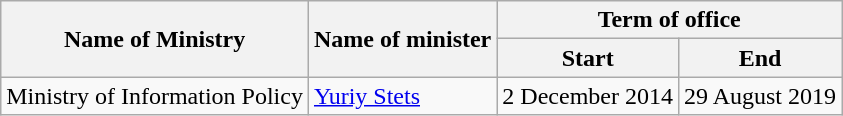<table class="wikitable">
<tr>
<th rowspan=2>Name of Ministry</th>
<th rowspan=2>Name of minister</th>
<th colspan=2>Term of office</th>
</tr>
<tr>
<th>Start</th>
<th>End</th>
</tr>
<tr>
<td>Ministry of Information Policy</td>
<td><a href='#'>Yuriy Stets</a></td>
<td>2 December 2014</td>
<td>29 August 2019</td>
</tr>
</table>
